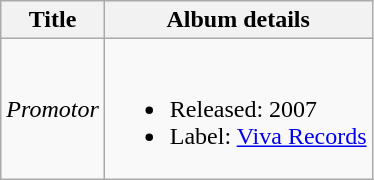<table class="wikitable">
<tr>
<th>Title</th>
<th>Album details</th>
</tr>
<tr>
<td><em>Promotor</em></td>
<td><br><ul><li>Released: 2007</li><li>Label: <a href='#'>Viva Records</a></li></ul></td>
</tr>
</table>
